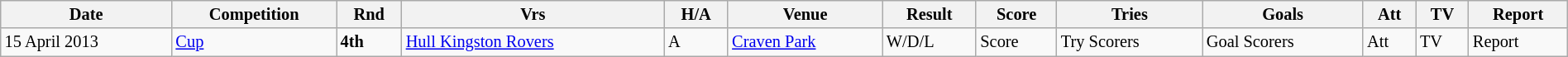<table class="wikitable"  style="font-size:85%; width:100%;">
<tr>
<th>Date</th>
<th>Competition</th>
<th>Rnd</th>
<th>Vrs</th>
<th>H/A</th>
<th>Venue</th>
<th>Result</th>
<th>Score</th>
<th>Tries</th>
<th>Goals</th>
<th>Att</th>
<th>TV</th>
<th>Report</th>
</tr>
<tr>
<td>15 April 2013</td>
<td><a href='#'>Cup</a></td>
<td><strong>4th</strong></td>
<td><a href='#'>Hull Kingston Rovers</a></td>
<td>A</td>
<td><a href='#'>Craven Park</a></td>
<td>W/D/L</td>
<td>Score</td>
<td>Try Scorers</td>
<td>Goal Scorers</td>
<td>Att</td>
<td>TV</td>
<td>Report</td>
</tr>
</table>
